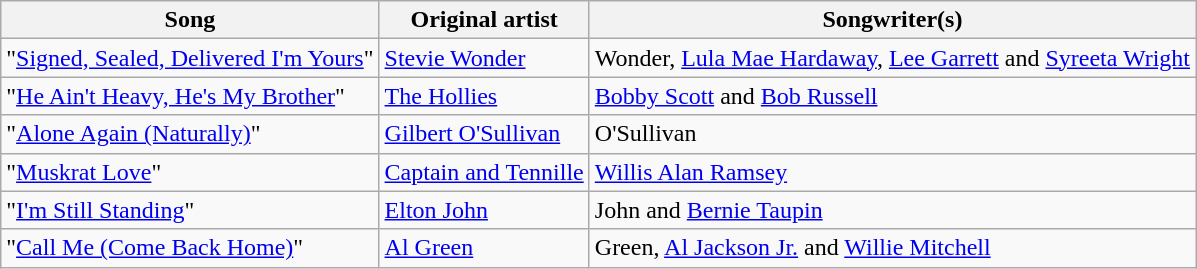<table class="wikitable">
<tr>
<th>Song</th>
<th>Original artist</th>
<th>Songwriter(s)</th>
</tr>
<tr>
<td>"<a href='#'>Signed, Sealed, Delivered I'm Yours</a>"</td>
<td><a href='#'>Stevie Wonder</a></td>
<td>Wonder, <a href='#'>Lula Mae Hardaway</a>, <a href='#'>Lee Garrett</a> and <a href='#'>Syreeta Wright</a></td>
</tr>
<tr>
<td>"<a href='#'>He Ain't Heavy, He's My Brother</a>"</td>
<td><a href='#'>The Hollies</a></td>
<td><a href='#'>Bobby Scott</a> and <a href='#'>Bob Russell</a></td>
</tr>
<tr>
<td>"<a href='#'>Alone Again (Naturally)</a>"</td>
<td><a href='#'>Gilbert O'Sullivan</a></td>
<td>O'Sullivan</td>
</tr>
<tr>
<td>"<a href='#'>Muskrat Love</a>"</td>
<td><a href='#'>Captain and Tennille</a></td>
<td><a href='#'>Willis Alan Ramsey</a></td>
</tr>
<tr>
<td>"<a href='#'>I'm Still Standing</a>"</td>
<td><a href='#'>Elton John</a></td>
<td>John and <a href='#'>Bernie Taupin</a></td>
</tr>
<tr>
<td>"<a href='#'>Call Me (Come Back Home)</a>"</td>
<td><a href='#'>Al Green</a></td>
<td>Green, <a href='#'>Al Jackson Jr.</a> and <a href='#'>Willie Mitchell</a></td>
</tr>
</table>
